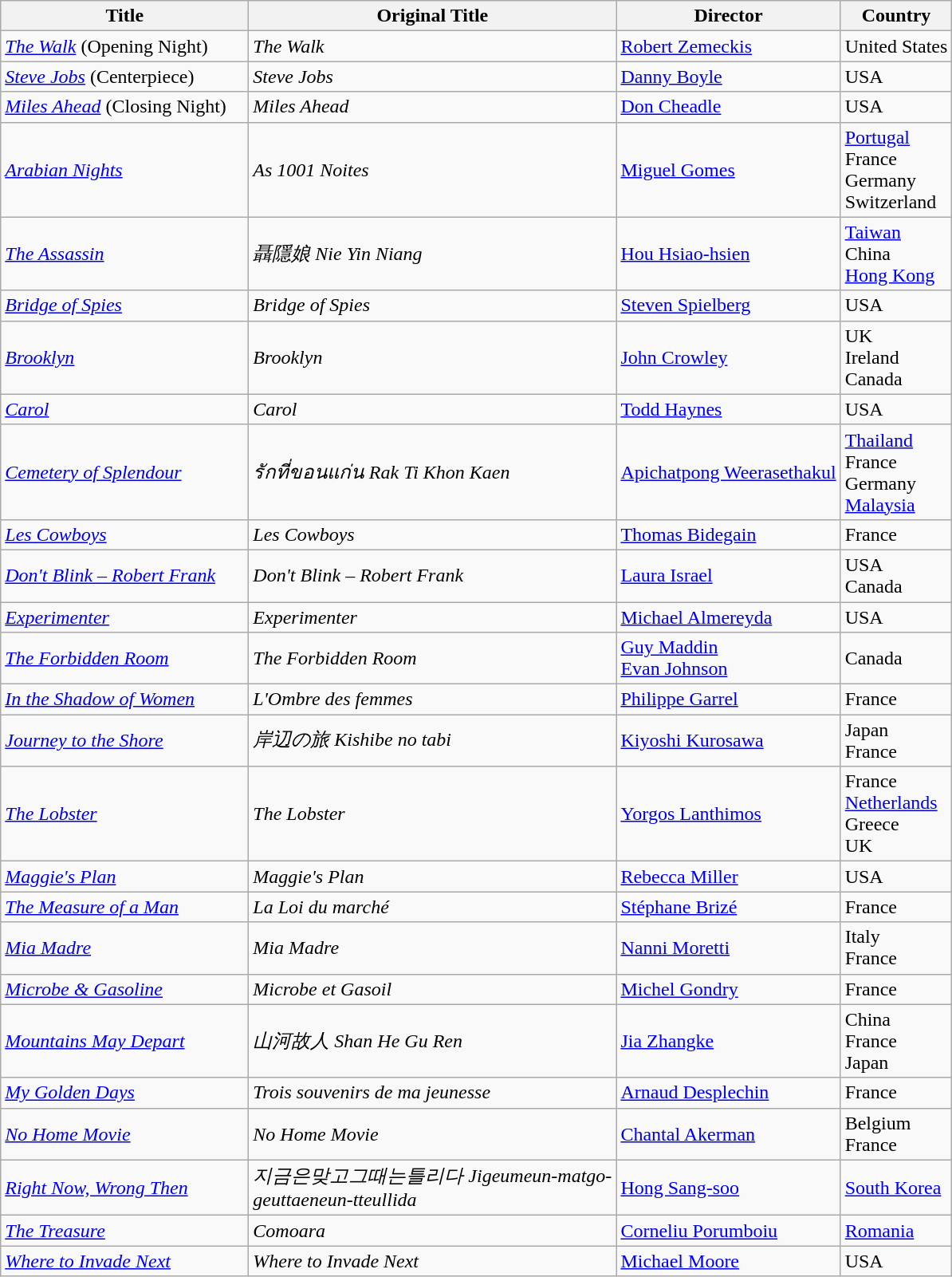<table class="wikitable">
<tr>
<th>Title</th>
<th>Original Title</th>
<th>Director</th>
<th>Country</th>
</tr>
<tr>
<td style="width: 200px;"><em><a href='#'>The Walk</a></em>  (Opening Night)</td>
<td style="width: 300px;"><em>The Walk</em></td>
<td><a href='#'>Robert Zemeckis</a></td>
<td>United States</td>
</tr>
<tr>
<td><em><a href='#'>Steve Jobs</a></em> (Centerpiece)</td>
<td><em>Steve Jobs</em></td>
<td><a href='#'>Danny Boyle</a></td>
<td>USA</td>
</tr>
<tr>
<td><em><a href='#'>Miles Ahead</a></em> (Closing Night)</td>
<td><em>Miles Ahead</em></td>
<td><a href='#'>Don Cheadle</a></td>
<td>USA</td>
</tr>
<tr>
<td><em><a href='#'>Arabian Nights</a></em></td>
<td><em>As 1001 Noites</em></td>
<td><a href='#'>Miguel Gomes</a></td>
<td><a href='#'>Portugal</a><br>France<br>Germany<br>Switzerland</td>
</tr>
<tr>
<td><em><a href='#'>The Assassin</a></em></td>
<td><em>聶隱娘 Nie Yin Niang</em></td>
<td><a href='#'>Hou Hsiao-hsien</a></td>
<td><a href='#'>Taiwan</a><br>China<br><a href='#'>Hong Kong</a></td>
</tr>
<tr>
<td><em><a href='#'>Bridge of Spies</a></em></td>
<td><em>Bridge of Spies</em></td>
<td><a href='#'>Steven Spielberg</a></td>
<td>USA</td>
</tr>
<tr>
<td><em><a href='#'>Brooklyn</a></em></td>
<td><em>Brooklyn</em></td>
<td><a href='#'>John Crowley</a></td>
<td>UK<br>Ireland<br>Canada</td>
</tr>
<tr>
<td><em><a href='#'>Carol</a></em></td>
<td><em>Carol</em></td>
<td><a href='#'>Todd Haynes</a></td>
<td>USA</td>
</tr>
<tr>
<td><em><a href='#'>Cemetery of Splendour</a></em></td>
<td><em>รักที่ขอนแก่น Rak Ti Khon Kaen</em></td>
<td><a href='#'>Apichatpong Weerasethakul</a></td>
<td><a href='#'>Thailand</a><br>France<br>Germany<br><a href='#'>Malaysia</a></td>
</tr>
<tr>
<td><em><a href='#'>Les Cowboys</a></em></td>
<td><em>Les Cowboys</em></td>
<td><a href='#'>Thomas Bidegain</a></td>
<td>France</td>
</tr>
<tr>
<td><em><a href='#'>Don't Blink – Robert Frank</a></em></td>
<td><em>Don't Blink – Robert Frank</em></td>
<td><a href='#'>Laura Israel</a></td>
<td>USA<br>Canada</td>
</tr>
<tr>
<td><em><a href='#'>Experimenter</a></em></td>
<td><em>Experimenter</em></td>
<td><a href='#'>Michael Almereyda</a></td>
<td>USA</td>
</tr>
<tr>
<td><em><a href='#'>The Forbidden Room</a></em></td>
<td><em>The Forbidden Room</em></td>
<td><a href='#'>Guy Maddin</a><br><a href='#'>Evan Johnson</a></td>
<td>Canada</td>
</tr>
<tr>
<td><em><a href='#'>In the Shadow of Women</a></em></td>
<td><em>L'Ombre des femmes</em></td>
<td><a href='#'>Philippe Garrel</a></td>
<td>France</td>
</tr>
<tr>
<td><em><a href='#'>Journey to the Shore</a></em></td>
<td><em>岸辺の旅 Kishibe no tabi</em></td>
<td><a href='#'>Kiyoshi Kurosawa</a></td>
<td>Japan<br>France</td>
</tr>
<tr>
<td><em><a href='#'>The Lobster</a></em></td>
<td><em>The Lobster</em></td>
<td><a href='#'>Yorgos Lanthimos</a></td>
<td>France<br><a href='#'>Netherlands</a><br>Greece<br>UK</td>
</tr>
<tr>
<td><em><a href='#'>Maggie's Plan</a></em></td>
<td><em>Maggie's Plan</em></td>
<td><a href='#'>Rebecca Miller</a></td>
<td>USA</td>
</tr>
<tr>
<td><em><a href='#'>The Measure of a Man</a></em></td>
<td><em>La Loi du marché</em></td>
<td><a href='#'>Stéphane Brizé</a></td>
<td>France</td>
</tr>
<tr>
<td><em><a href='#'>Mia Madre</a></em></td>
<td><em>Mia Madre</em></td>
<td><a href='#'>Nanni Moretti</a></td>
<td>Italy<br>France</td>
</tr>
<tr>
<td><em><a href='#'>Microbe & Gasoline</a></em></td>
<td><em>Microbe et Gasoil</em></td>
<td><a href='#'>Michel Gondry</a></td>
<td>France</td>
</tr>
<tr>
<td><em><a href='#'>Mountains May Depart</a></em></td>
<td><em>山河故人 Shan He Gu Ren</em></td>
<td><a href='#'>Jia Zhangke</a></td>
<td>China<br>France<br>Japan</td>
</tr>
<tr>
<td><em><a href='#'>My Golden Days</a></em></td>
<td><em>Trois souvenirs de ma jeunesse</em></td>
<td><a href='#'>Arnaud Desplechin</a></td>
<td>France</td>
</tr>
<tr>
<td><em><a href='#'>No Home Movie</a></em></td>
<td><em>No Home Movie</em></td>
<td><a href='#'>Chantal Akerman</a></td>
<td>Belgium<br>France</td>
</tr>
<tr>
<td><em><a href='#'>Right Now, Wrong Then</a></em></td>
<td><em>지금은맞고그때는틀리다 Jigeumeun-matgo-geuttaeneun-tteullida</em></td>
<td><a href='#'>Hong Sang-soo</a></td>
<td><a href='#'>South Korea</a></td>
</tr>
<tr>
<td><em><a href='#'>The Treasure</a></em></td>
<td><em>Comoara</em></td>
<td><a href='#'>Corneliu Porumboiu</a></td>
<td><a href='#'>Romania</a></td>
</tr>
<tr>
<td><em><a href='#'>Where to Invade Next</a></em></td>
<td><em>Where to Invade Next</em></td>
<td><a href='#'>Michael Moore</a></td>
<td>USA</td>
</tr>
</table>
